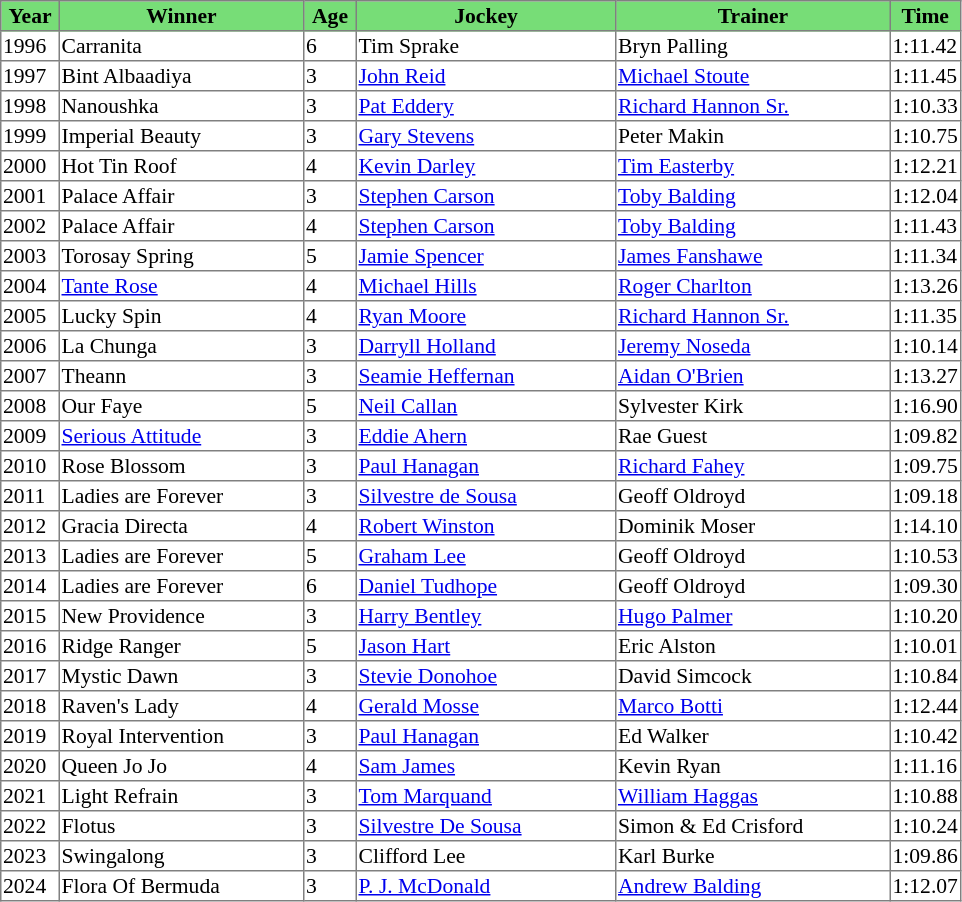<table class = "sortable" | border="1" style="border-collapse: collapse; font-size:90%">
<tr bgcolor="#77dd77" align="center">
<th width="36px"><strong>Year</strong><br></th>
<th width="160px"><strong>Winner</strong><br></th>
<th width="32px"><strong>Age</strong><br></th>
<th width="170px"><strong>Jockey</strong><br></th>
<th width="180px"><strong>Trainer</strong><br></th>
<th><strong>Time</strong><br></th>
</tr>
<tr>
<td>1996</td>
<td>Carranita</td>
<td>6</td>
<td>Tim Sprake</td>
<td>Bryn Palling</td>
<td>1:11.42</td>
</tr>
<tr>
<td>1997</td>
<td>Bint Albaadiya</td>
<td>3</td>
<td><a href='#'>John Reid</a></td>
<td><a href='#'>Michael Stoute</a></td>
<td>1:11.45</td>
</tr>
<tr>
<td>1998</td>
<td>Nanoushka</td>
<td>3</td>
<td><a href='#'>Pat Eddery</a></td>
<td><a href='#'>Richard Hannon Sr.</a></td>
<td>1:10.33</td>
</tr>
<tr>
<td>1999</td>
<td>Imperial Beauty</td>
<td>3</td>
<td><a href='#'>Gary Stevens</a></td>
<td>Peter Makin</td>
<td>1:10.75</td>
</tr>
<tr>
<td>2000</td>
<td>Hot Tin Roof</td>
<td>4</td>
<td><a href='#'>Kevin Darley</a></td>
<td><a href='#'>Tim Easterby</a></td>
<td>1:12.21</td>
</tr>
<tr>
<td>2001</td>
<td>Palace Affair</td>
<td>3</td>
<td><a href='#'>Stephen Carson</a></td>
<td><a href='#'>Toby Balding</a></td>
<td>1:12.04</td>
</tr>
<tr>
<td>2002</td>
<td>Palace Affair</td>
<td>4</td>
<td><a href='#'>Stephen Carson</a></td>
<td><a href='#'>Toby Balding</a></td>
<td>1:11.43</td>
</tr>
<tr>
<td>2003</td>
<td>Torosay Spring</td>
<td>5</td>
<td><a href='#'>Jamie Spencer</a></td>
<td><a href='#'>James Fanshawe</a></td>
<td>1:11.34</td>
</tr>
<tr>
<td>2004</td>
<td><a href='#'>Tante Rose</a></td>
<td>4</td>
<td><a href='#'>Michael Hills</a></td>
<td><a href='#'>Roger Charlton</a></td>
<td>1:13.26</td>
</tr>
<tr>
<td>2005</td>
<td>Lucky Spin</td>
<td>4</td>
<td><a href='#'>Ryan Moore</a></td>
<td><a href='#'>Richard Hannon Sr.</a></td>
<td>1:11.35</td>
</tr>
<tr>
<td>2006</td>
<td>La Chunga</td>
<td>3</td>
<td><a href='#'>Darryll Holland</a></td>
<td><a href='#'>Jeremy Noseda</a></td>
<td>1:10.14</td>
</tr>
<tr>
<td>2007</td>
<td>Theann</td>
<td>3</td>
<td><a href='#'>Seamie Heffernan</a></td>
<td><a href='#'>Aidan O'Brien</a></td>
<td>1:13.27</td>
</tr>
<tr>
<td>2008</td>
<td>Our Faye</td>
<td>5</td>
<td><a href='#'>Neil Callan</a></td>
<td>Sylvester Kirk</td>
<td>1:16.90</td>
</tr>
<tr>
<td>2009</td>
<td><a href='#'>Serious Attitude</a></td>
<td>3</td>
<td><a href='#'>Eddie Ahern</a></td>
<td>Rae Guest</td>
<td>1:09.82</td>
</tr>
<tr>
<td>2010</td>
<td>Rose Blossom</td>
<td>3</td>
<td><a href='#'>Paul Hanagan</a></td>
<td><a href='#'>Richard Fahey</a></td>
<td>1:09.75</td>
</tr>
<tr>
<td>2011</td>
<td>Ladies are Forever</td>
<td>3</td>
<td><a href='#'>Silvestre de Sousa</a></td>
<td>Geoff Oldroyd</td>
<td>1:09.18</td>
</tr>
<tr>
<td>2012</td>
<td>Gracia Directa</td>
<td>4</td>
<td><a href='#'>Robert Winston</a></td>
<td>Dominik Moser</td>
<td>1:14.10</td>
</tr>
<tr>
<td>2013</td>
<td>Ladies are Forever</td>
<td>5</td>
<td><a href='#'>Graham Lee</a></td>
<td>Geoff Oldroyd</td>
<td>1:10.53</td>
</tr>
<tr>
<td>2014</td>
<td>Ladies are Forever</td>
<td>6</td>
<td><a href='#'>Daniel Tudhope</a></td>
<td>Geoff Oldroyd</td>
<td>1:09.30</td>
</tr>
<tr>
<td>2015</td>
<td>New Providence</td>
<td>3</td>
<td><a href='#'>Harry Bentley</a></td>
<td><a href='#'>Hugo Palmer</a></td>
<td>1:10.20</td>
</tr>
<tr>
<td>2016</td>
<td>Ridge Ranger</td>
<td>5</td>
<td><a href='#'>Jason Hart</a></td>
<td>Eric Alston</td>
<td>1:10.01</td>
</tr>
<tr>
<td>2017</td>
<td>Mystic Dawn</td>
<td>3</td>
<td><a href='#'>Stevie Donohoe</a></td>
<td>David Simcock</td>
<td>1:10.84</td>
</tr>
<tr>
<td>2018</td>
<td>Raven's Lady</td>
<td>4</td>
<td><a href='#'>Gerald Mosse</a></td>
<td><a href='#'>Marco Botti</a></td>
<td>1:12.44</td>
</tr>
<tr>
<td>2019</td>
<td>Royal Intervention</td>
<td>3</td>
<td><a href='#'>Paul Hanagan</a></td>
<td>Ed Walker</td>
<td>1:10.42</td>
</tr>
<tr>
<td>2020</td>
<td>Queen Jo Jo</td>
<td>4</td>
<td><a href='#'>Sam James</a></td>
<td>Kevin Ryan</td>
<td>1:11.16</td>
</tr>
<tr>
<td>2021</td>
<td>Light Refrain</td>
<td>3</td>
<td><a href='#'>Tom Marquand</a></td>
<td><a href='#'>William Haggas</a></td>
<td>1:10.88</td>
</tr>
<tr>
<td>2022</td>
<td>Flotus</td>
<td>3</td>
<td><a href='#'>Silvestre De Sousa</a></td>
<td>Simon & Ed Crisford</td>
<td>1:10.24</td>
</tr>
<tr>
<td>2023</td>
<td>Swingalong</td>
<td>3</td>
<td>Clifford Lee</td>
<td>Karl Burke</td>
<td>1:09.86</td>
</tr>
<tr>
<td>2024</td>
<td>Flora Of Bermuda</td>
<td>3</td>
<td><a href='#'>P. J. McDonald</a></td>
<td><a href='#'>Andrew Balding</a></td>
<td>1:12.07</td>
</tr>
</table>
